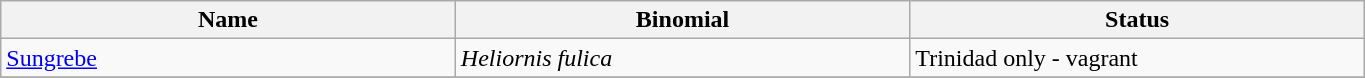<table width=72% class="wikitable">
<tr>
<th width=24%>Name</th>
<th width=24%>Binomial</th>
<th width=24%>Status</th>
</tr>
<tr>
<td><a href='#'>Sungrebe</a></td>
<td><em>Heliornis fulica</em></td>
<td>Trinidad only - vagrant</td>
</tr>
<tr>
</tr>
</table>
